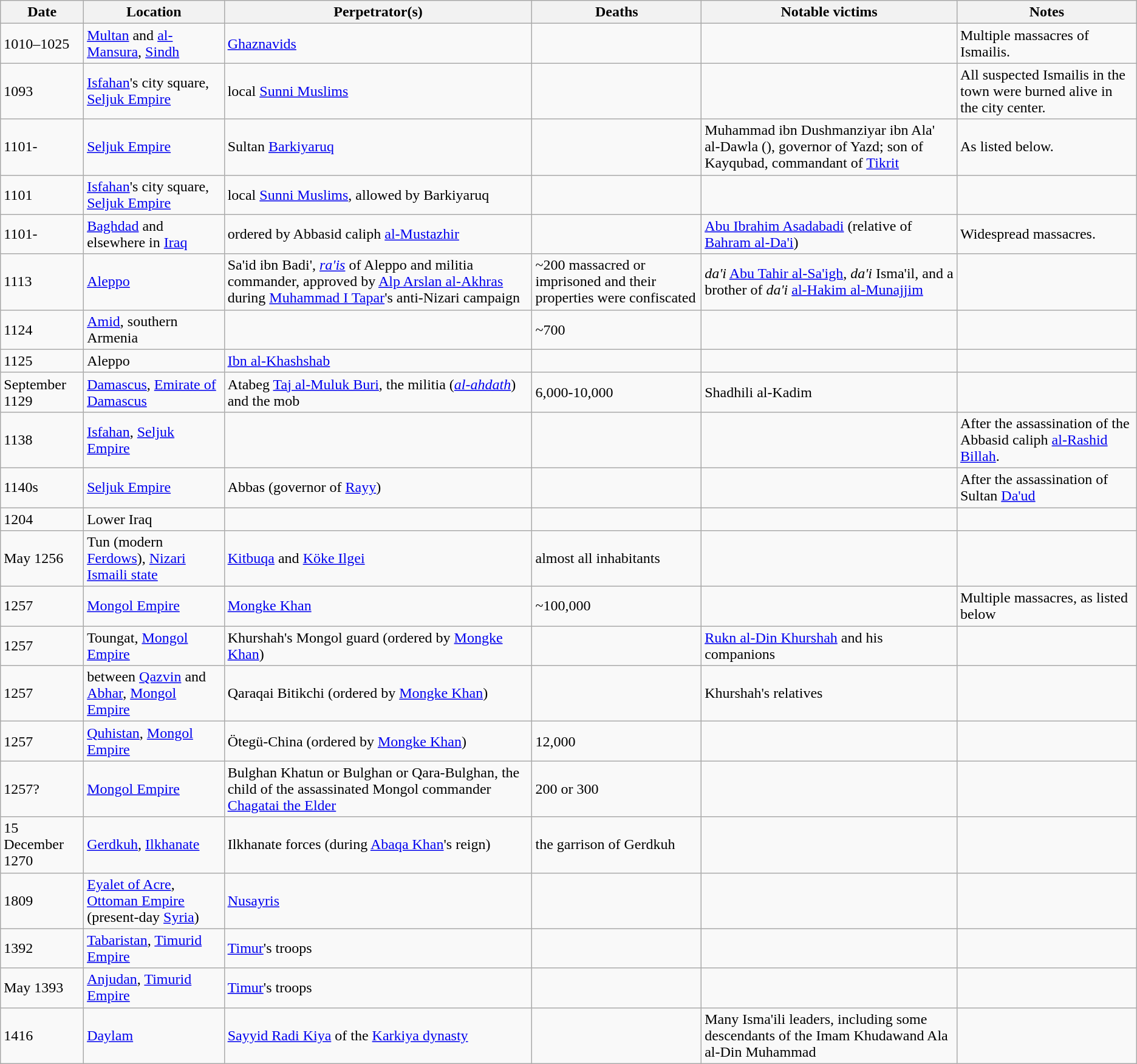<table class="wikitable">
<tr>
<th>Date</th>
<th>Location</th>
<th>Perpetrator(s)</th>
<th>Deaths</th>
<th>Notable victims</th>
<th>Notes</th>
</tr>
<tr>
<td>1010–1025</td>
<td><a href='#'>Multan</a> and <a href='#'>al-Mansura</a>, <a href='#'>Sindh</a></td>
<td><a href='#'>Ghaznavids</a></td>
<td></td>
<td></td>
<td>Multiple massacres of Ismailis.</td>
</tr>
<tr>
<td>1093</td>
<td><a href='#'>Isfahan</a>'s city square, <a href='#'>Seljuk Empire</a></td>
<td>local <a href='#'>Sunni Muslims</a></td>
<td></td>
<td></td>
<td>All suspected Ismailis in the town were burned alive in the city center.</td>
</tr>
<tr>
<td>1101-</td>
<td><a href='#'>Seljuk Empire</a></td>
<td>Sultan <a href='#'>Barkiyaruq</a></td>
<td></td>
<td>Muhammad ibn Dushmanziyar ibn Ala' al-Dawla (), governor of Yazd; son of Kayqubad, commandant of <a href='#'>Tikrit</a></td>
<td>As listed below.</td>
</tr>
<tr>
<td>1101</td>
<td><a href='#'>Isfahan</a>'s city square, <a href='#'>Seljuk Empire</a></td>
<td>local <a href='#'>Sunni Muslims</a>, allowed by Barkiyaruq</td>
<td></td>
<td></td>
<td></td>
</tr>
<tr>
<td>1101-</td>
<td><a href='#'>Baghdad</a> and elsewhere in <a href='#'>Iraq</a></td>
<td>ordered by Abbasid caliph <a href='#'>al-Mustazhir</a></td>
<td></td>
<td><a href='#'>Abu Ibrahim Asadabadi</a> (relative of <a href='#'>Bahram al-Da'i</a>)</td>
<td>Widespread massacres.</td>
</tr>
<tr>
<td>1113</td>
<td><a href='#'>Aleppo</a></td>
<td>Sa'id ibn Badi', <em><a href='#'>ra'is</a></em> of Aleppo and militia commander, approved by <a href='#'>Alp Arslan al-Akhras</a> during <a href='#'>Muhammad I Tapar</a>'s anti-Nizari campaign</td>
<td>~200 massacred or imprisoned and their properties were confiscated</td>
<td><em>da'i</em> <a href='#'>Abu Tahir al-Sa'igh</a>, <em>da'i</em> Isma'il, and a brother of <em>da'i</em> <a href='#'>al-Hakim al-Munajjim</a></td>
<td></td>
</tr>
<tr>
<td>1124</td>
<td><a href='#'>Amid</a>, southern Armenia</td>
<td></td>
<td>~700</td>
<td></td>
<td></td>
</tr>
<tr>
<td>1125</td>
<td>Aleppo</td>
<td><a href='#'>Ibn al-Khashshab</a></td>
<td></td>
<td></td>
<td></td>
</tr>
<tr>
<td>September 1129</td>
<td><a href='#'>Damascus</a>, <a href='#'>Emirate of Damascus</a></td>
<td>Atabeg <a href='#'>Taj al-Muluk Buri</a>, the militia (<em><a href='#'>al-ahdath</a></em>) and the mob</td>
<td>6,000-10,000</td>
<td>Shadhili al-Kadim</td>
<td></td>
</tr>
<tr>
<td>1138</td>
<td><a href='#'>Isfahan</a>, <a href='#'>Seljuk Empire</a></td>
<td></td>
<td></td>
<td></td>
<td>After the assassination of the Abbasid caliph <a href='#'>al-Rashid Billah</a>.</td>
</tr>
<tr>
<td>1140s</td>
<td><a href='#'>Seljuk Empire</a></td>
<td>Abbas (governor of <a href='#'>Rayy</a>)</td>
<td></td>
<td></td>
<td>After the assassination of Sultan <a href='#'>Da'ud</a></td>
</tr>
<tr>
<td>1204</td>
<td>Lower Iraq</td>
<td></td>
<td></td>
<td></td>
<td></td>
</tr>
<tr>
<td>May 1256</td>
<td>Tun (modern <a href='#'>Ferdows</a>), <a href='#'>Nizari Ismaili state</a></td>
<td><a href='#'>Kitbuqa</a> and <a href='#'>Köke Ilgei</a></td>
<td>almost all inhabitants</td>
<td></td>
<td></td>
</tr>
<tr>
<td>1257</td>
<td><a href='#'>Mongol Empire</a></td>
<td><a href='#'>Mongke Khan</a></td>
<td>~100,000</td>
<td></td>
<td>Multiple massacres, as listed below</td>
</tr>
<tr>
<td>1257</td>
<td>Toungat, <a href='#'>Mongol Empire</a></td>
<td>Khurshah's Mongol guard (ordered by <a href='#'>Mongke Khan</a>)</td>
<td></td>
<td><a href='#'>Rukn al-Din Khurshah</a> and his companions</td>
<td></td>
</tr>
<tr>
<td>1257</td>
<td>between <a href='#'>Qazvin</a> and <a href='#'>Abhar</a>, <a href='#'>Mongol Empire</a></td>
<td>Qaraqai Bitikchi (ordered by <a href='#'>Mongke Khan</a>)</td>
<td></td>
<td>Khurshah's relatives</td>
<td></td>
</tr>
<tr>
<td>1257</td>
<td><a href='#'>Quhistan</a>, <a href='#'>Mongol Empire</a></td>
<td>Ötegü-China (ordered by <a href='#'>Mongke Khan</a>)</td>
<td>12,000</td>
<td></td>
<td></td>
</tr>
<tr>
<td>1257?</td>
<td><a href='#'>Mongol Empire</a></td>
<td>Bulghan Khatun or Bulghan or Qara-Bulghan, the child of the assassinated Mongol commander <a href='#'>Chagatai the Elder</a></td>
<td>200 or 300</td>
<td></td>
<td></td>
</tr>
<tr>
<td>15 December 1270</td>
<td><a href='#'>Gerdkuh</a>, <a href='#'>Ilkhanate</a></td>
<td>Ilkhanate forces (during <a href='#'>Abaqa Khan</a>'s reign)</td>
<td>the garrison of Gerdkuh</td>
<td></td>
<td></td>
</tr>
<tr>
<td>1809</td>
<td><a href='#'>Eyalet of Acre</a>, <a href='#'>Ottoman Empire</a> (present-day <a href='#'>Syria</a>)</td>
<td><a href='#'>Nusayris</a></td>
<td></td>
<td></td>
<td></td>
</tr>
<tr>
<td>1392</td>
<td><a href='#'>Tabaristan</a>, <a href='#'>Timurid Empire</a></td>
<td><a href='#'>Timur</a>'s troops</td>
<td></td>
<td></td>
<td></td>
</tr>
<tr>
<td>May 1393</td>
<td><a href='#'>Anjudan</a>, <a href='#'>Timurid Empire</a></td>
<td><a href='#'>Timur</a>'s troops</td>
<td></td>
<td></td>
<td></td>
</tr>
<tr>
<td>1416</td>
<td><a href='#'>Daylam</a></td>
<td><a href='#'>Sayyid Radi Kiya</a> of the <a href='#'>Karkiya dynasty</a></td>
<td></td>
<td>Many Isma'ili leaders, including some descendants of the Imam Khudawand Ala al-Din Muhammad</td>
<td></td>
</tr>
</table>
